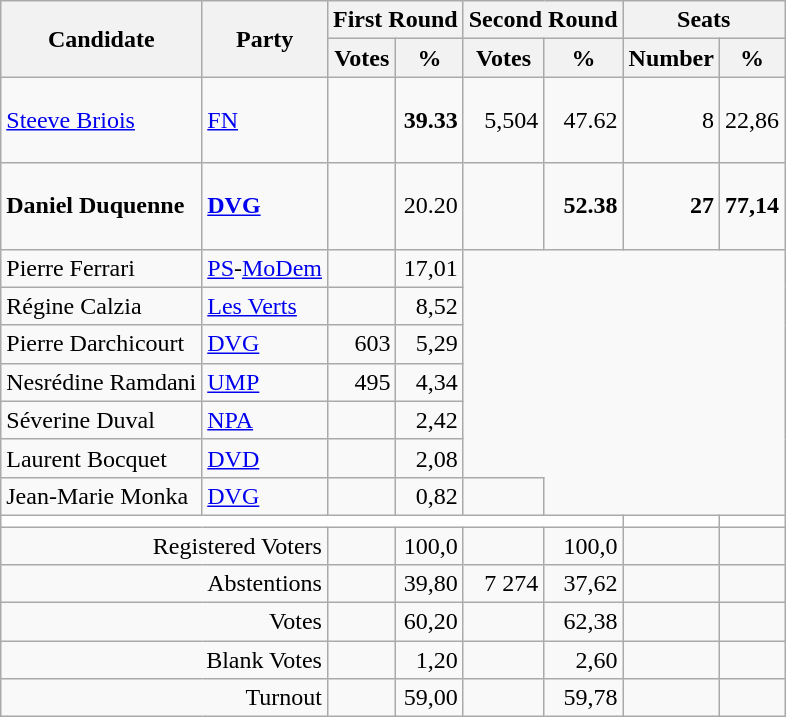<table class="wikitable centre" style="text-align:right;">
<tr>
<th rowspan="2">Candidate</th>
<th colspan="1" rowspan="2">Party</th>
<th colspan="2">First Round</th>
<th colspan="2">Second Round</th>
<th colspan="2">Seats</th>
</tr>
<tr>
<th>Votes</th>
<th>%</th>
<th>Votes</th>
<th>%</th>
<th>Number</th>
<th>%</th>
</tr>
<tr>
<td style="text-align:left;"><a href='#'>Steeve Briois</a></td>
<td style="text-align:left;"><a href='#'>FN</a></td>
<td></td>
<td><strong>39.33</strong></td>
<td>5,504</td>
<td>47.62</td>
<td><p>8</p></td>
<td>22,86</td>
</tr>
<tr>
<td style="text-align:left;"><strong>Daniel Duquenne</strong></td>
<td style="text-align:left;"><strong><a href='#'>DVG</a></strong></td>
<td><strong></strong></td>
<td>20.20</td>
<td><strong></strong></td>
<td><strong>52.38</strong></td>
<td><p><strong>27</strong></p></td>
<td><strong>77,14</strong></td>
</tr>
<tr>
<td style="text-align:left;">Pierre Ferrari</td>
<td style="text-align:left;"><a href='#'>PS</a>-<a href='#'>MoDem</a></td>
<td></td>
<td>17,01</td>
</tr>
<tr>
<td style="text-align:left;">Régine Calzia</td>
<td style="text-align:left;"><a href='#'>Les Verts</a></td>
<td></td>
<td>8,52</td>
</tr>
<tr>
<td style="text-align:left;">Pierre Darchicourt</td>
<td style="text-align:left;"><a href='#'>DVG</a></td>
<td>603</td>
<td>5,29</td>
</tr>
<tr>
<td style="text-align:left;">Nesrédine Ramdani</td>
<td style="text-align:left;"><a href='#'>UMP</a></td>
<td>495</td>
<td>4,34</td>
</tr>
<tr>
<td style="text-align:left;">Séverine Duval</td>
<td style="text-align:left;"><a href='#'>NPA</a></td>
<td></td>
<td>2,42</td>
</tr>
<tr>
<td style="text-align:left;">Laurent Bocquet</td>
<td style="text-align:left;"><a href='#'>DVD</a></td>
<td></td>
<td>2,08</td>
</tr>
<tr>
<td style="text-align:left;">Jean-Marie Monka</td>
<td style="text-align:left;"><a href='#'>DVG</a></td>
<td></td>
<td>0,82</td>
<td></td>
</tr>
<tr style="background:white;">
<td colspan="6"></td>
<td></td>
<td></td>
</tr>
<tr>
<td colspan="2">Registered Voters</td>
<td></td>
<td>100,0</td>
<td></td>
<td>100,0</td>
<td></td>
<td></td>
</tr>
<tr>
<td colspan="2">Abstentions</td>
<td></td>
<td>39,80</td>
<td>7 274</td>
<td>37,62</td>
<td></td>
<td></td>
</tr>
<tr>
<td colspan="2">Votes</td>
<td></td>
<td>60,20</td>
<td></td>
<td>62,38</td>
<td></td>
<td></td>
</tr>
<tr>
<td colspan="2">Blank Votes</td>
<td></td>
<td>1,20</td>
<td></td>
<td>2,60</td>
<td></td>
<td></td>
</tr>
<tr>
<td colspan="2">Turnout</td>
<td></td>
<td>59,00</td>
<td></td>
<td>59,78</td>
<td></td>
<td></td>
</tr>
</table>
